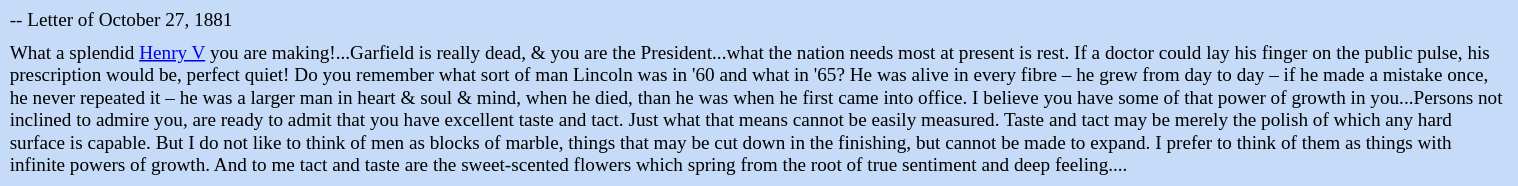<table class="toccolours" style="float: right; margin-left: 1em; margin-right: 8em; font-size: 80%; background:#c6dbf7; color:black; width:80em; max-width: 80%;" cellspacing="5">
<tr>
<td style="text-align: left;">-- Letter of October 27, 1881</td>
</tr>
<tr>
<td style="text-align: left;">What a splendid <a href='#'>Henry V</a> you are making!...Garfield is really dead, & you are the President...what the nation needs most at present is rest. If a doctor could lay his finger on the public pulse, his prescription would be, perfect quiet! Do you remember what sort of man Lincoln was in '60 and what in '65? He was alive in every fibre – he grew from day to day – if he made a mistake once, he never repeated it – he was a larger man in heart & soul & mind, when he died, than he was when he first came into office. I believe you have some of that power of growth in you...Persons not inclined to admire you, are ready to admit that you have excellent taste and tact. Just what that means cannot be easily measured. Taste and tact may be merely the polish of which any hard surface is capable. But I do not like to think of men as blocks of marble, things that may be cut down in the finishing, but cannot be made to expand. I prefer to think of them as things with infinite powers of growth. And to me tact and taste are the sweet-scented flowers which spring from the root of true sentiment and deep feeling....</td>
</tr>
</table>
